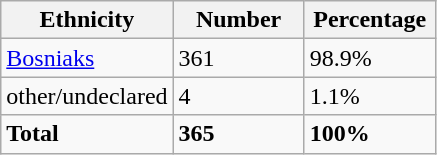<table class="wikitable">
<tr>
<th width="100px">Ethnicity</th>
<th width="80px">Number</th>
<th width="80px">Percentage</th>
</tr>
<tr>
<td><a href='#'>Bosniaks</a></td>
<td>361</td>
<td>98.9%</td>
</tr>
<tr>
<td>other/undeclared</td>
<td>4</td>
<td>1.1%</td>
</tr>
<tr>
<td><strong>Total</strong></td>
<td><strong>365</strong></td>
<td><strong>100%</strong></td>
</tr>
</table>
